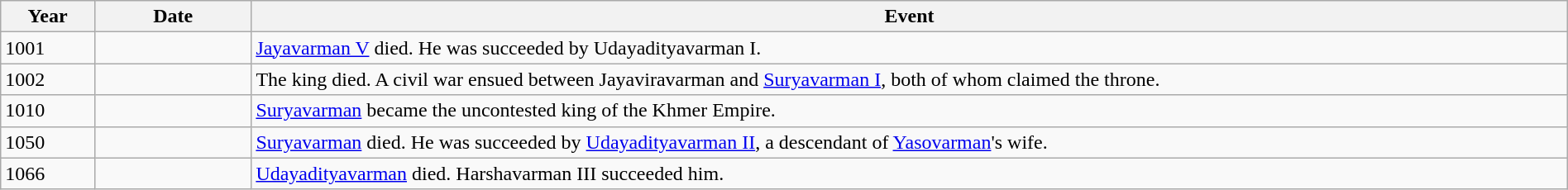<table class="wikitable" width="100%">
<tr>
<th style="width:6%">Year</th>
<th style="width:10%">Date</th>
<th>Event</th>
</tr>
<tr>
<td>1001</td>
<td></td>
<td><a href='#'>Jayavarman V</a> died. He was succeeded by Udayadityavarman I.</td>
</tr>
<tr>
<td>1002</td>
<td></td>
<td>The king died. A civil war ensued between Jayaviravarman and <a href='#'>Suryavarman I</a>, both of whom claimed the throne.</td>
</tr>
<tr>
<td>1010</td>
<td></td>
<td><a href='#'>Suryavarman</a> became the uncontested king of the Khmer Empire.</td>
</tr>
<tr>
<td>1050</td>
<td></td>
<td><a href='#'>Suryavarman</a> died. He was succeeded by <a href='#'>Udayadityavarman II</a>, a descendant of <a href='#'>Yasovarman</a>'s wife.</td>
</tr>
<tr>
<td>1066</td>
<td></td>
<td><a href='#'>Udayadityavarman</a> died. Harshavarman III succeeded him.</td>
</tr>
</table>
